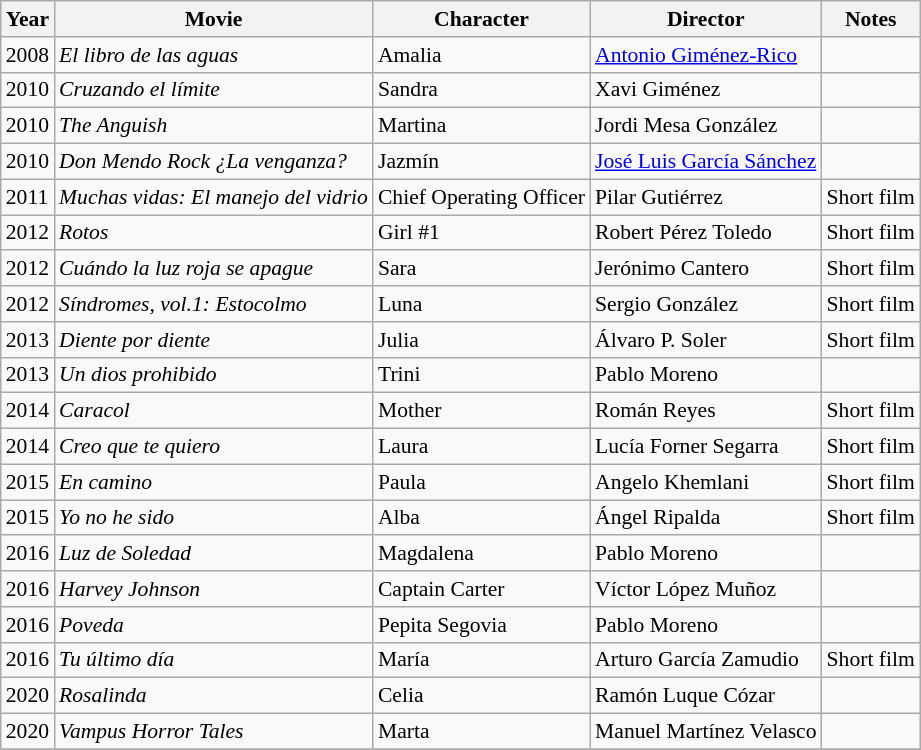<table class="wikitable" style="font-size: 90%;">
<tr>
<th>Year</th>
<th>Movie</th>
<th>Character</th>
<th>Director</th>
<th>Notes</th>
</tr>
<tr>
<td>2008</td>
<td><em>El libro de las aguas</em></td>
<td>Amalia</td>
<td><a href='#'>Antonio Giménez-Rico</a></td>
<td></td>
</tr>
<tr>
<td>2010</td>
<td><em>Cruzando el límite</em></td>
<td>Sandra</td>
<td>Xavi Giménez</td>
<td></td>
</tr>
<tr>
<td>2010</td>
<td><em>The Anguish</em></td>
<td>Martina</td>
<td>Jordi Mesa González</td>
<td></td>
</tr>
<tr>
<td>2010</td>
<td><em>Don Mendo Rock ¿La venganza?</em></td>
<td>Jazmín</td>
<td><a href='#'>José Luis García Sánchez</a></td>
<td></td>
</tr>
<tr>
<td>2011</td>
<td><em>Muchas vidas: El manejo del vidrio</em></td>
<td>Chief Operating Officer</td>
<td>Pilar Gutiérrez</td>
<td>Short film</td>
</tr>
<tr>
<td>2012</td>
<td><em>Rotos</em></td>
<td>Girl #1</td>
<td>Robert Pérez Toledo</td>
<td>Short film</td>
</tr>
<tr>
<td>2012</td>
<td><em>Cuándo la luz roja se apague</em></td>
<td>Sara</td>
<td>Jerónimo Cantero</td>
<td>Short film</td>
</tr>
<tr>
<td>2012</td>
<td><em>Síndromes, vol.1: Estocolmo</em></td>
<td>Luna</td>
<td>Sergio González</td>
<td>Short film</td>
</tr>
<tr>
<td>2013</td>
<td><em>Diente por diente</em></td>
<td>Julia</td>
<td>Álvaro P. Soler</td>
<td>Short film</td>
</tr>
<tr>
<td>2013</td>
<td><em>Un dios prohibido</em></td>
<td>Trini</td>
<td>Pablo Moreno</td>
<td></td>
</tr>
<tr>
<td>2014</td>
<td><em>Caracol</em></td>
<td>Mother</td>
<td>Román Reyes</td>
<td>Short film</td>
</tr>
<tr>
<td>2014</td>
<td><em>Creo que te quiero</em></td>
<td>Laura</td>
<td>Lucía Forner Segarra</td>
<td>Short film</td>
</tr>
<tr>
<td>2015</td>
<td><em>En camino</em></td>
<td>Paula</td>
<td>Angelo Khemlani</td>
<td>Short film</td>
</tr>
<tr>
<td>2015</td>
<td><em>Yo no he sido</em></td>
<td>Alba</td>
<td>Ángel Ripalda</td>
<td>Short film</td>
</tr>
<tr>
<td>2016</td>
<td><em>Luz de Soledad</em></td>
<td>Magdalena</td>
<td>Pablo Moreno</td>
<td></td>
</tr>
<tr>
<td>2016</td>
<td><em>Harvey Johnson</em></td>
<td>Captain Carter</td>
<td>Víctor López Muñoz</td>
<td></td>
</tr>
<tr>
<td>2016</td>
<td><em>Poveda</em></td>
<td>Pepita Segovia</td>
<td>Pablo Moreno</td>
<td></td>
</tr>
<tr>
<td>2016</td>
<td><em>Tu último día</em></td>
<td>María</td>
<td>Arturo García Zamudio</td>
<td>Short film</td>
</tr>
<tr>
<td>2020</td>
<td><em>Rosalinda</em></td>
<td>Celia</td>
<td>Ramón Luque Cózar</td>
<td></td>
</tr>
<tr>
<td>2020</td>
<td><em>Vampus Horror Tales</em></td>
<td>Marta</td>
<td>Manuel Martínez Velasco</td>
<td></td>
</tr>
<tr>
</tr>
</table>
